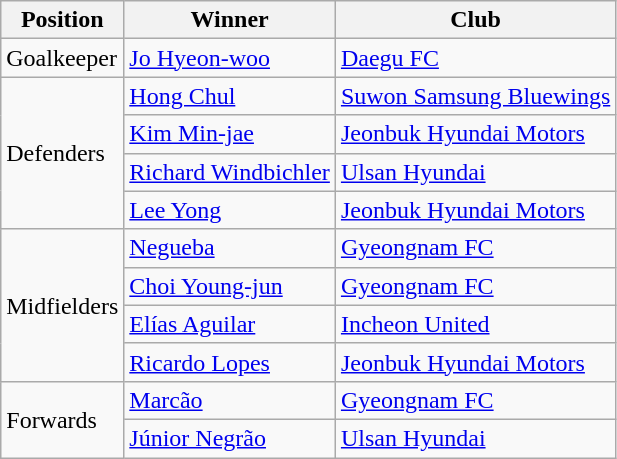<table class="wikitable">
<tr>
<th>Position</th>
<th>Winner</th>
<th>Club</th>
</tr>
<tr>
<td>Goalkeeper</td>
<td> <a href='#'>Jo Hyeon-woo</a></td>
<td><a href='#'>Daegu FC</a></td>
</tr>
<tr>
<td rowspan="4">Defenders</td>
<td> <a href='#'>Hong Chul</a></td>
<td><a href='#'>Suwon Samsung Bluewings</a></td>
</tr>
<tr>
<td> <a href='#'>Kim Min-jae</a></td>
<td><a href='#'>Jeonbuk Hyundai Motors</a></td>
</tr>
<tr>
<td> <a href='#'>Richard Windbichler</a></td>
<td><a href='#'>Ulsan Hyundai</a></td>
</tr>
<tr>
<td> <a href='#'>Lee Yong</a></td>
<td><a href='#'>Jeonbuk Hyundai Motors</a></td>
</tr>
<tr>
<td rowspan="4">Midfielders</td>
<td> <a href='#'>Negueba</a></td>
<td><a href='#'>Gyeongnam FC</a></td>
</tr>
<tr>
<td> <a href='#'>Choi Young-jun</a></td>
<td><a href='#'>Gyeongnam FC</a></td>
</tr>
<tr>
<td> <a href='#'>Elías Aguilar</a></td>
<td><a href='#'>Incheon United</a></td>
</tr>
<tr>
<td> <a href='#'>Ricardo Lopes</a></td>
<td><a href='#'>Jeonbuk Hyundai Motors</a></td>
</tr>
<tr>
<td rowspan="2">Forwards</td>
<td> <a href='#'>Marcão</a></td>
<td><a href='#'>Gyeongnam FC</a></td>
</tr>
<tr>
<td> <a href='#'>Júnior Negrão</a></td>
<td><a href='#'>Ulsan Hyundai</a></td>
</tr>
</table>
